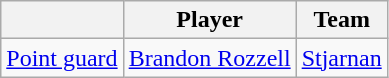<table class="wikitable">
<tr>
<th align="center"></th>
<th align="center">Player</th>
<th align="center">Team</th>
</tr>
<tr>
<td align=center><a href='#'>Point guard</a></td>
<td> <a href='#'>Brandon Rozzell</a></td>
<td><a href='#'>Stjarnan</a></td>
</tr>
</table>
